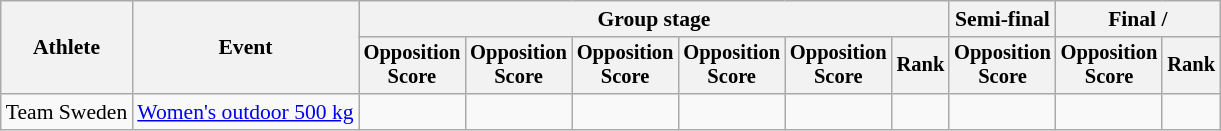<table class="wikitable" style="font-size:90%">
<tr>
<th rowspan=2>Athlete</th>
<th rowspan=2>Event</th>
<th colspan=6>Group stage</th>
<th>Semi-final</th>
<th colspan=2>Final / </th>
</tr>
<tr style="font-size:95%">
<th>Opposition<br>Score</th>
<th>Opposition<br>Score</th>
<th>Opposition<br>Score</th>
<th>Opposition<br>Score</th>
<th>Opposition<br>Score</th>
<th>Rank</th>
<th>Opposition<br>Score</th>
<th>Opposition<br>Score</th>
<th>Rank</th>
</tr>
<tr align=center>
<td align=left>Team Sweden</td>
<td align=left><a href='#'>Women's outdoor 500 kg</a></td>
<td></td>
<td></td>
<td></td>
<td></td>
<td></td>
<td></td>
<td></td>
<td></td>
<td></td>
</tr>
</table>
